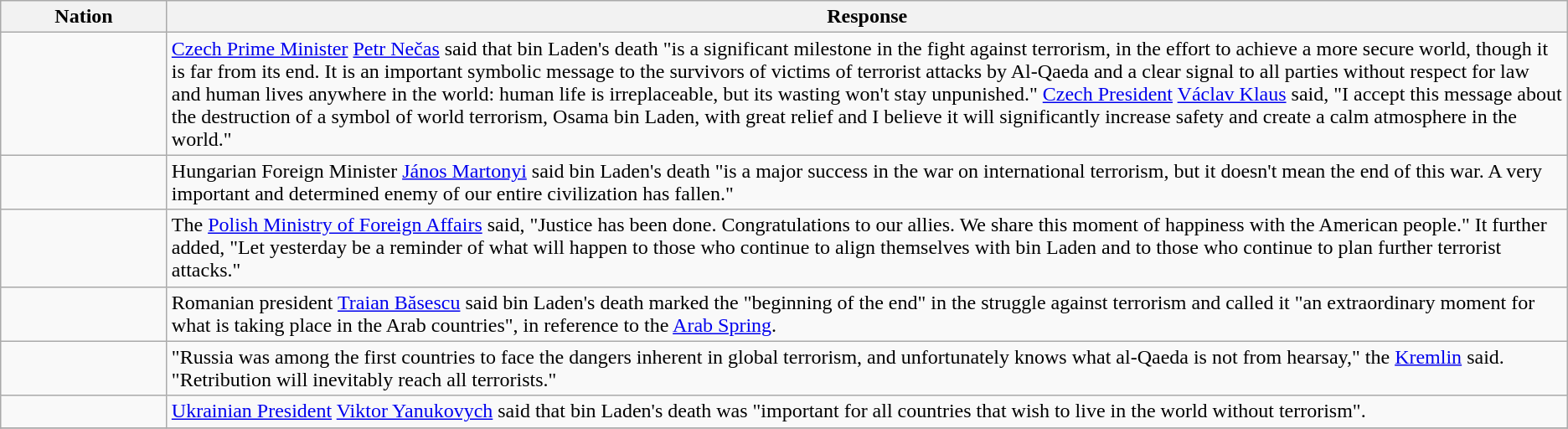<table class="wikitable">
<tr>
<th bgcolor="#efefef" column width=125px>Nation</th>
<th bgcolor="#efefef" class=unsortable>Response</th>
</tr>
<tr>
<td></td>
<td><a href='#'>Czech Prime Minister</a> <a href='#'>Petr Nečas</a> said that bin Laden's death "is a significant milestone in the fight against terrorism, in the effort to achieve a more secure world, though it is far from its end. It is an important symbolic message to the survivors of victims of terrorist attacks by Al-Qaeda and a clear signal to all parties without respect for law and human lives anywhere in the world: human life is irreplaceable, but its wasting won't stay unpunished." <a href='#'>Czech President</a> <a href='#'>Václav Klaus</a> said, "I accept this message about the destruction of a symbol of world terrorism, Osama bin Laden, with great relief and I believe it will significantly increase safety and create a calm atmosphere in the world."</td>
</tr>
<tr>
<td></td>
<td>Hungarian Foreign Minister <a href='#'>János Martonyi</a> said bin Laden's death "is a major success in the war on international terrorism, but it doesn't mean the end of this war. A very important and determined enemy of our entire civilization has fallen."</td>
</tr>
<tr>
<td></td>
<td>The <a href='#'>Polish Ministry of Foreign Affairs</a> said, "Justice has been done. Congratulations to our allies. We share this moment of happiness with the American people." It further added, "Let yesterday be a reminder of what will happen to those who continue to align themselves with bin Laden and to those who continue to plan further terrorist attacks."</td>
</tr>
<tr>
<td></td>
<td>Romanian president <a href='#'>Traian Băsescu</a> said bin Laden's death marked the "beginning of the end" in the struggle against terrorism and called it "an extraordinary moment for what is taking place in the Arab countries", in reference to the <a href='#'>Arab Spring</a>.</td>
</tr>
<tr>
<td></td>
<td>"Russia was among the first countries to face the dangers inherent in global terrorism, and unfortunately knows what al-Qaeda is not from hearsay," the <a href='#'>Kremlin</a> said. "Retribution will inevitably reach all terrorists."</td>
</tr>
<tr>
<td></td>
<td><a href='#'>Ukrainian President</a> <a href='#'>Viktor Yanukovych</a> said that bin Laden's death was "important for all countries that wish to live in the world without terrorism".</td>
</tr>
<tr>
</tr>
</table>
